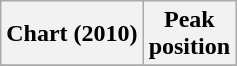<table class="wikitable sortable">
<tr>
<th>Chart (2010)</th>
<th>Peak <br>position</th>
</tr>
<tr>
</tr>
</table>
